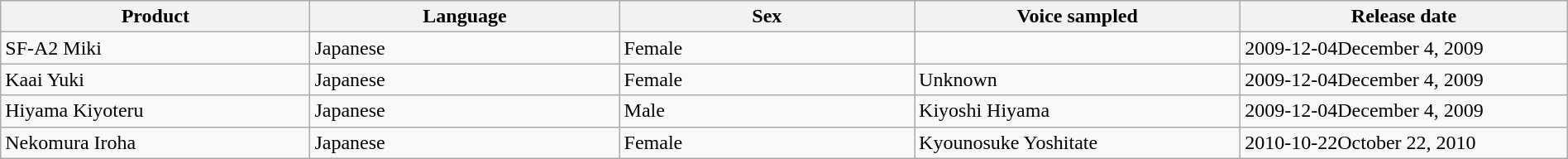<table class="wikitable sortable" style="text-align:left; width:100%">
<tr>
<th width="5%">Product</th>
<th width="5%">Language</th>
<th width="5%">Sex</th>
<th width="5%">Voice sampled</th>
<th width="5%">Release date</th>
</tr>
<tr>
<td>SF-A2 Miki</td>
<td>Japanese</td>
<td>Female</td>
<td></td>
<td><span>2009-12-04</span>December 4, 2009</td>
</tr>
<tr>
<td>Kaai Yuki</td>
<td>Japanese</td>
<td>Female</td>
<td>Unknown</td>
<td><span>2009-12-04</span>December 4, 2009</td>
</tr>
<tr>
<td>Hiyama Kiyoteru</td>
<td>Japanese</td>
<td>Male</td>
<td>Kiyoshi Hiyama</td>
<td><span>2009-12-04</span>December 4, 2009</td>
</tr>
<tr>
<td>Nekomura Iroha</td>
<td>Japanese</td>
<td>Female</td>
<td>Kyounosuke Yoshitate</td>
<td><span>2010-10-22</span>October 22, 2010</td>
</tr>
</table>
